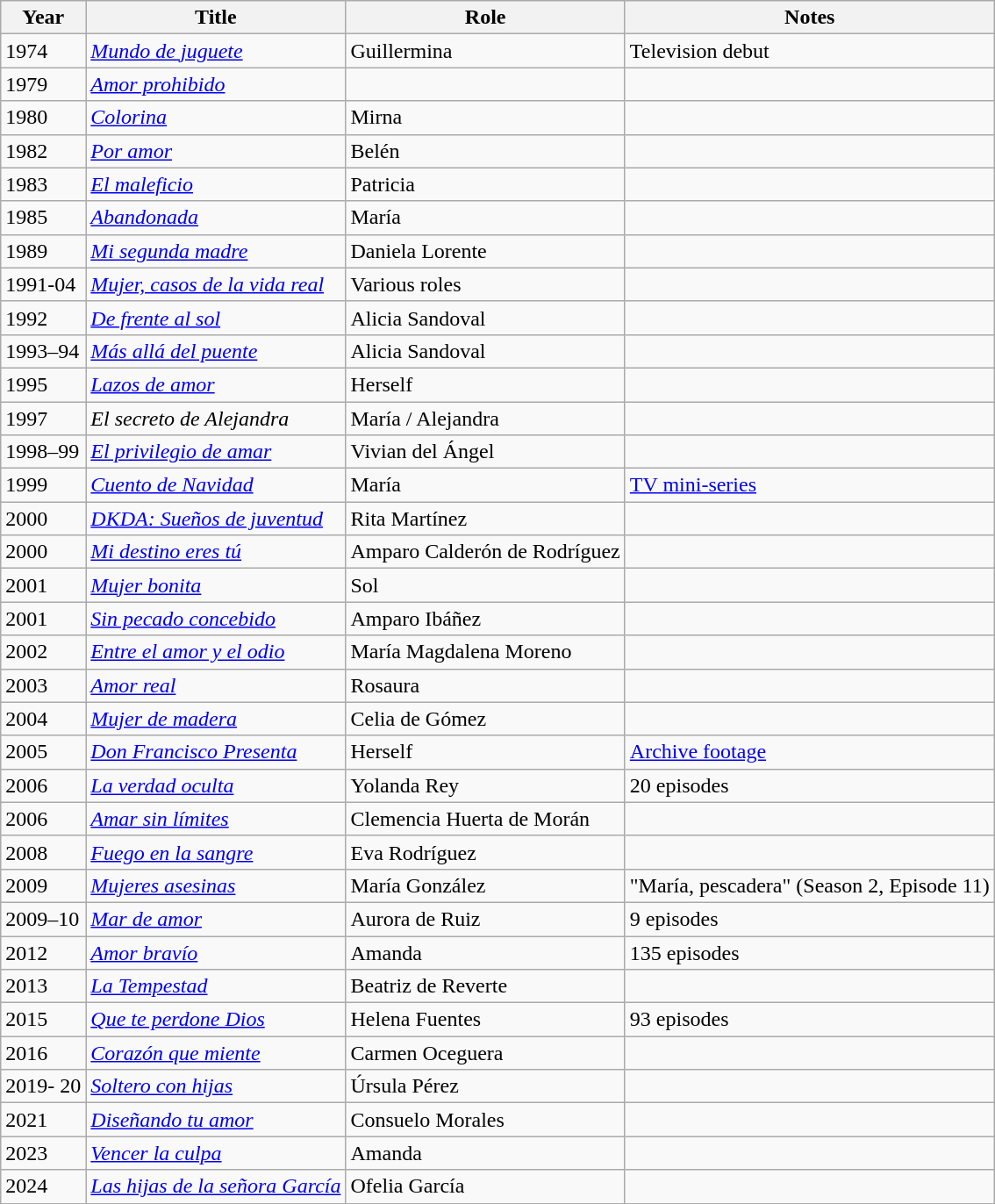<table class="wikitable sortable plainrowheaders">
<tr>
<th>Year</th>
<th>Title</th>
<th>Role</th>
<th class="unsortable">Notes</th>
</tr>
<tr>
<td>1974</td>
<td><em><a href='#'>Mundo de juguete</a></em></td>
<td>Guillermina</td>
<td>Television debut</td>
</tr>
<tr>
<td>1979</td>
<td><em><a href='#'>Amor prohibido</a></em></td>
<td></td>
<td></td>
</tr>
<tr>
<td>1980</td>
<td><em><a href='#'>Colorina</a></em></td>
<td>Mirna</td>
<td></td>
</tr>
<tr>
<td>1982</td>
<td><em><a href='#'>Por amor</a></em></td>
<td>Belén</td>
<td></td>
</tr>
<tr>
<td>1983</td>
<td><em><a href='#'>El maleficio</a></em></td>
<td>Patricia</td>
<td></td>
</tr>
<tr>
<td>1985</td>
<td><em><a href='#'>Abandonada</a></em></td>
<td>María</td>
<td></td>
</tr>
<tr>
<td>1989</td>
<td><em><a href='#'>Mi segunda madre</a></em></td>
<td>Daniela Lorente</td>
<td></td>
</tr>
<tr>
<td>1991-04</td>
<td><em><a href='#'>Mujer, casos de la vida real</a></em></td>
<td>Various roles</td>
<td></td>
</tr>
<tr>
<td>1992</td>
<td><em><a href='#'>De frente al sol</a></em></td>
<td>Alicia Sandoval</td>
<td></td>
</tr>
<tr>
<td>1993–94</td>
<td><em><a href='#'>Más allá del puente</a></em></td>
<td>Alicia Sandoval</td>
<td></td>
</tr>
<tr>
<td>1995</td>
<td><em><a href='#'>Lazos de amor</a></em></td>
<td>Herself</td>
<td></td>
</tr>
<tr>
<td>1997</td>
<td><em>El secreto de Alejandra</em></td>
<td>María / Alejandra</td>
<td></td>
</tr>
<tr>
<td>1998–99</td>
<td><em><a href='#'>El privilegio de amar</a></em></td>
<td>Vivian del Ángel</td>
<td></td>
</tr>
<tr>
<td>1999</td>
<td><em><a href='#'>Cuento de Navidad</a></em></td>
<td>María</td>
<td><a href='#'>TV mini-series</a></td>
</tr>
<tr>
<td>2000</td>
<td><em><a href='#'>DKDA: Sueños de juventud</a></em></td>
<td>Rita Martínez</td>
<td></td>
</tr>
<tr>
<td>2000</td>
<td><em><a href='#'>Mi destino eres tú</a></em></td>
<td>Amparo Calderón de Rodríguez</td>
<td></td>
</tr>
<tr>
<td>2001</td>
<td><em><a href='#'>Mujer bonita</a></em></td>
<td>Sol</td>
<td></td>
</tr>
<tr>
<td>2001</td>
<td><em><a href='#'>Sin pecado concebido</a></em></td>
<td>Amparo Ibáñez</td>
<td></td>
</tr>
<tr>
<td>2002</td>
<td><em><a href='#'>Entre el amor y el odio</a></em></td>
<td>María Magdalena Moreno</td>
<td></td>
</tr>
<tr>
<td>2003</td>
<td><em><a href='#'>Amor real</a></em></td>
<td>Rosaura</td>
<td></td>
</tr>
<tr>
<td>2004</td>
<td><em><a href='#'>Mujer de madera</a></em></td>
<td>Celia de Gómez</td>
<td></td>
</tr>
<tr>
<td>2005</td>
<td><em><a href='#'>Don Francisco Presenta</a></em></td>
<td>Herself</td>
<td><a href='#'>Archive footage</a></td>
</tr>
<tr>
<td>2006</td>
<td><em><a href='#'>La verdad oculta</a></em></td>
<td>Yolanda Rey</td>
<td>20 episodes</td>
</tr>
<tr>
<td>2006</td>
<td><em><a href='#'>Amar sin límites</a></em></td>
<td>Clemencia Huerta de Morán</td>
<td></td>
</tr>
<tr>
<td>2008</td>
<td><em><a href='#'>Fuego en la sangre</a></em></td>
<td>Eva Rodríguez</td>
<td></td>
</tr>
<tr>
<td>2009</td>
<td><em><a href='#'>Mujeres asesinas</a></em></td>
<td>María González</td>
<td>"María, pescadera" (Season 2, Episode  11)</td>
</tr>
<tr>
<td>2009–10</td>
<td><em><a href='#'>Mar de amor</a></em></td>
<td>Aurora de Ruiz</td>
<td>9 episodes</td>
</tr>
<tr>
<td>2012</td>
<td><em><a href='#'>Amor bravío</a></em></td>
<td>Amanda</td>
<td>135 episodes</td>
</tr>
<tr>
<td>2013</td>
<td><em><a href='#'>La Tempestad</a></em></td>
<td>Beatriz de Reverte</td>
<td></td>
</tr>
<tr>
<td>2015</td>
<td><em><a href='#'>Que te perdone Dios</a></em></td>
<td>Helena Fuentes</td>
<td>93 episodes</td>
</tr>
<tr>
<td>2016</td>
<td><em><a href='#'>Corazón que miente</a></em></td>
<td>Carmen Oceguera</td>
<td></td>
</tr>
<tr>
<td>2019- 20</td>
<td><em><a href='#'>Soltero con hijas</a></em></td>
<td>Úrsula Pérez</td>
<td></td>
</tr>
<tr>
<td>2021</td>
<td><em><a href='#'>Diseñando tu amor</a></em></td>
<td>Consuelo Morales</td>
<td></td>
</tr>
<tr>
<td>2023</td>
<td><em><a href='#'>Vencer la culpa</a></em></td>
<td>Amanda</td>
<td></td>
</tr>
<tr>
<td>2024</td>
<td><em><a href='#'>Las hijas de la señora García</a></em></td>
<td>Ofelia García</td>
<td></td>
</tr>
<tr>
</tr>
</table>
